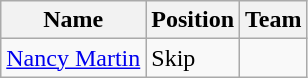<table class="wikitable">
<tr>
<th><strong>Name</strong></th>
<th><strong>Position</strong></th>
<th><strong>Team</strong></th>
</tr>
<tr>
<td><a href='#'>Nancy Martin</a></td>
<td>Skip</td>
<td></td>
</tr>
</table>
